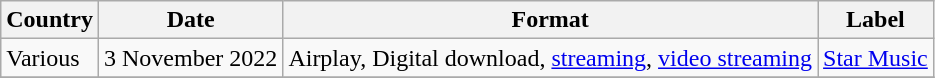<table class="wikitable">
<tr>
<th>Country</th>
<th>Date</th>
<th>Format</th>
<th>Label</th>
</tr>
<tr>
<td>Various</td>
<td>3 November 2022</td>
<td>Airplay, Digital download, <a href='#'>streaming</a>, <a href='#'>video streaming</a></td>
<td><a href='#'>Star Music</a></td>
</tr>
<tr>
</tr>
</table>
